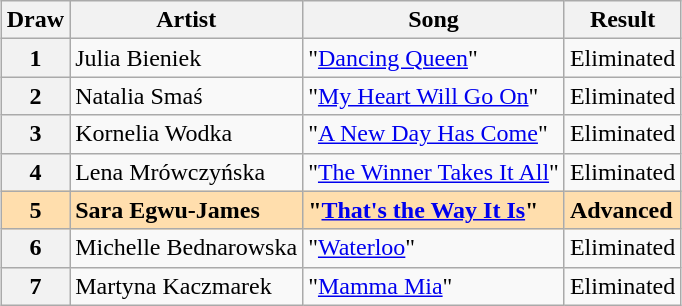<table class="sortable wikitable plainrowheaders" style="margin: 1em auto 1em auto;">
<tr>
<th scope="col">Draw</th>
<th scope="col">Artist</th>
<th scope="col">Song</th>
<th scope="col" data-sort-type="number">Result</th>
</tr>
<tr>
<th scope="row" style="text-align:center;">1</th>
<td>Julia Bieniek</td>
<td>"<a href='#'>Dancing Queen</a>"</td>
<td data-sort-value="3">Eliminated</td>
</tr>
<tr>
<th scope="row" style="text-align:center;">2</th>
<td>Natalia Smaś</td>
<td>"<a href='#'>My Heart Will Go On</a>"</td>
<td data-sort-value="3">Eliminated</td>
</tr>
<tr>
<th scope="row" style="text-align:center;">3</th>
<td>Kornelia Wodka</td>
<td>"<a href='#'>A New Day Has Come</a>"</td>
<td data-sort-value="3">Eliminated</td>
</tr>
<tr>
<th scope="row" style="text-align:center;">4</th>
<td>Lena Mrówczyńska</td>
<td>"<a href='#'>The Winner Takes It All</a>"</td>
<td data-sort-value="3">Eliminated</td>
</tr>
<tr style="font-weight:bold; background:navajowhite;">
<th scope="row" style="text-align:center; font-weight:bold; background:navajowhite;">5</th>
<td>Sara Egwu-James</td>
<td>"<a href='#'>That's the Way It Is</a>"</td>
<td data-sort-value="1">Advanced</td>
</tr>
<tr>
<th scope="row" style="text-align:center;">6</th>
<td>Michelle Bednarowska</td>
<td>"<a href='#'>Waterloo</a>"</td>
<td data-sort-value="3">Eliminated</td>
</tr>
<tr>
<th scope="row" style="text-align:center;">7</th>
<td>Martyna Kaczmarek</td>
<td>"<a href='#'>Mamma Mia</a>"</td>
<td data-sort-value="3">Eliminated</td>
</tr>
</table>
